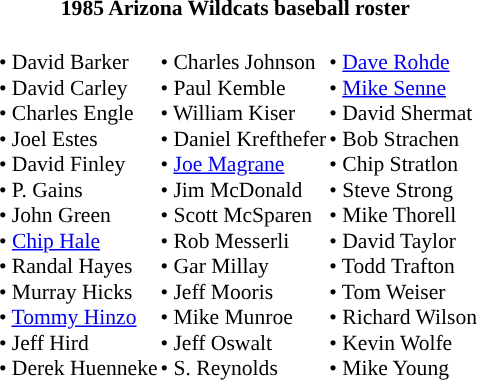<table class="toccolours" style="border-collapse:collapse; font-size:90%;">
<tr>
<th colspan="9">1985 Arizona Wildcats baseball roster</th>
</tr>
<tr>
<td width="03"> </td>
<td valign="top"></td>
<td><br>• David Barker<br>• David Carley<br>• Charles Engle<br>• Joel Estes<br>• David Finley<br>• P. Gains<br>• John Green<br>• <a href='#'>Chip Hale</a><br>• Randal Hayes<br>• Murray Hicks<br>• <a href='#'>Tommy Hinzo</a><br>• Jeff Hird<br>• Derek Huenneke</td>
<td><br>• Charles Johnson<br>• Paul Kemble<br>• William Kiser<br>• Daniel Krefthefer<br>• <a href='#'>Joe Magrane</a><br>• Jim McDonald<br>• Scott McSparen<br>• Rob Messerli<br>• Gar Millay<br>• Jeff Mooris<br>• Mike Munroe<br>• Jeff Oswalt<br>• S. Reynolds</td>
<td><br>• <a href='#'>Dave Rohde</a><br>• <a href='#'>Mike Senne</a><br>• David Shermat<br>• Bob Strachen<br>• Chip Stratlon<br>• Steve Strong<br>• Mike Thorell<br>• David Taylor<br>• Todd Trafton<br>• Tom Weiser<br>• Richard Wilson<br>• Kevin Wolfe<br>• Mike Young</td>
<td></td>
<td></td>
</tr>
</table>
